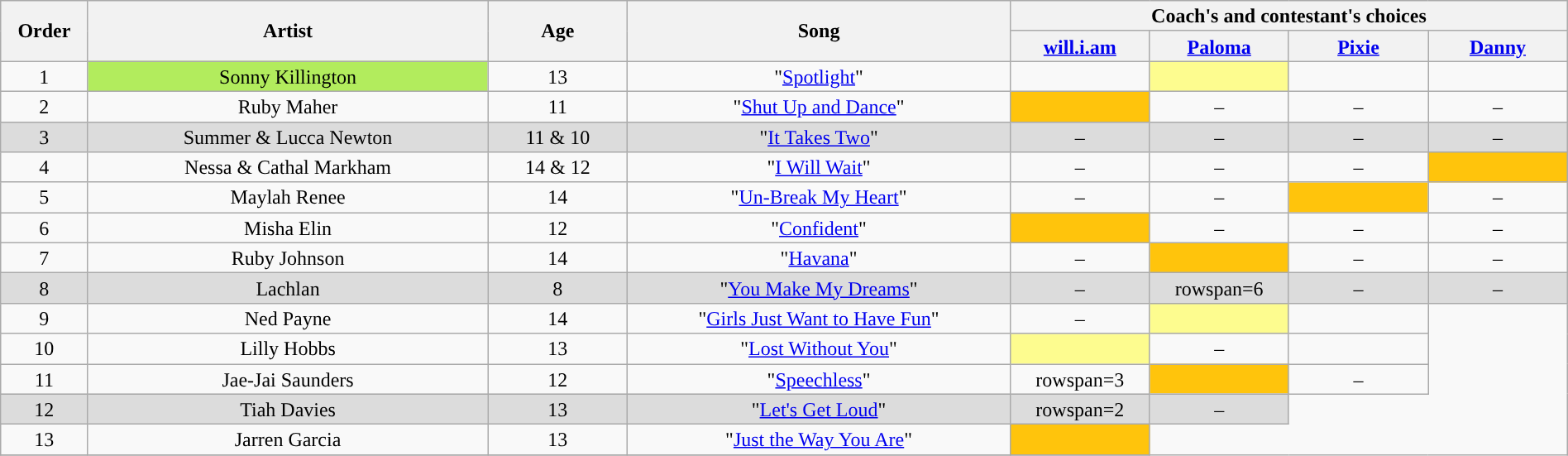<table class="wikitable" style="text-align:center; line-height:17px; font-size:100%; width:100%;">
<tr>
<th width="5%" rowspan="2" scope="col">Order</th>
<th scope="col" rowspan="2" width="23%">Artist</th>
<th width="8%" rowspan="2" scope="col">Age</th>
<th scope="col" rowspan="2" width="22%">Song</th>
<th scope="col" colspan="4" width="24%">Coach's and contestant's choices</th>
</tr>
<tr>
<th width="8%"><a href='#'>will.i.am</a></th>
<th width="8%"><a href='#'>Paloma</a></th>
<th width="8%"><a href='#'>Pixie</a></th>
<th width="8%"><a href='#'>Danny</a></th>
</tr>
<tr>
<td>1</td>
<td style="background-color:#B2EC5D;">Sonny Killington</td>
<td>13</td>
<td>"<a href='#'>Spotlight</a>"</td>
<td><strong></strong></td>
<td style="background:#fdfc8f;"><strong></strong></td>
<td><strong></strong></td>
<td><strong></strong></td>
</tr>
<tr>
<td>2</td>
<td>Ruby Maher</td>
<td>11</td>
<td>"<a href='#'>Shut Up and Dance</a>"</td>
<td style="background:#FFC40C;"><strong></strong></td>
<td>–</td>
<td>–</td>
<td>–</td>
</tr>
<tr bgcolor="#dcdcdc">
<td>3</td>
<td>Summer & Lucca Newton</td>
<td>11 & 10</td>
<td>"<a href='#'>It Takes Two</a>"</td>
<td>–</td>
<td>–</td>
<td>–</td>
<td>–</td>
</tr>
<tr>
<td>4</td>
<td>Nessa & Cathal Markham</td>
<td>14 & 12</td>
<td>"<a href='#'>I Will Wait</a>"</td>
<td>–</td>
<td>–</td>
<td>–</td>
<td style="background:#FFC40C;"><strong></strong></td>
</tr>
<tr>
<td>5</td>
<td>Maylah Renee</td>
<td>14</td>
<td>"<a href='#'>Un-Break My Heart</a>"</td>
<td>–</td>
<td>–</td>
<td style="background:#FFC40C;"><strong></strong></td>
<td>–</td>
</tr>
<tr>
<td>6</td>
<td>Misha Elin</td>
<td>12</td>
<td>"<a href='#'>Confident</a>"</td>
<td style="background:#FFC40C;"><strong></strong></td>
<td>–</td>
<td>–</td>
<td>–</td>
</tr>
<tr>
<td>7</td>
<td>Ruby Johnson</td>
<td>14</td>
<td>"<a href='#'>Havana</a>"</td>
<td>–</td>
<td style="background:#FFC40C;"><strong></strong></td>
<td>–</td>
<td>–</td>
</tr>
<tr bgcolor="#dcdcdc">
<td>8</td>
<td>Lachlan</td>
<td>8</td>
<td>"<a href='#'>You Make My Dreams</a>"</td>
<td>–</td>
<td>rowspan=6 </td>
<td>–</td>
<td>–</td>
</tr>
<tr>
<td>9</td>
<td>Ned Payne</td>
<td>14</td>
<td>"<a href='#'>Girls Just Want to Have Fun</a>"</td>
<td>–</td>
<td style="background:#fdfc8f;"><strong></strong></td>
<td><strong></strong></td>
</tr>
<tr>
<td>10</td>
<td>Lilly Hobbs</td>
<td>13</td>
<td>"<a href='#'>Lost Without You</a>"</td>
<td style="background:#fdfc8f;"><strong></strong></td>
<td>–</td>
<td><strong></strong></td>
</tr>
<tr>
<td>11</td>
<td>Jae-Jai Saunders</td>
<td>12</td>
<td>"<a href='#'>Speechless</a>"</td>
<td>rowspan=3 </td>
<td style="background:#FFC40C;"><strong></strong></td>
<td>–</td>
</tr>
<tr bgcolor="#dcdcdc">
<td>12</td>
<td>Tiah Davies</td>
<td>13</td>
<td>"<a href='#'>Let's Get Loud</a>"</td>
<td>rowspan=2 </td>
<td>–</td>
</tr>
<tr>
<td>13</td>
<td>Jarren Garcia</td>
<td>13</td>
<td>"<a href='#'>Just the Way You Are</a>"</td>
<td style="background:#FFC40C;"><strong></strong></td>
</tr>
<tr>
</tr>
</table>
